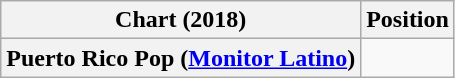<table class="wikitable plainrowheaders sortable" style="text-align:center">
<tr>
<th scope="col">Chart (2018)</th>
<th scope="col">Position</th>
</tr>
<tr>
<th scope="row">Puerto Rico Pop (<a href='#'>Monitor Latino</a>)</th>
<td></td>
</tr>
</table>
